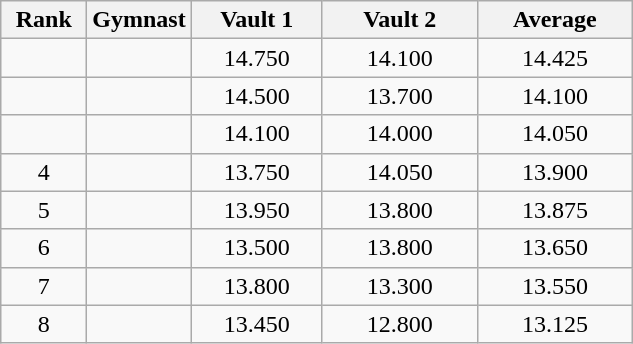<table class="wikitable" style="text-align:center">
<tr>
<th scope="col" style="width:50px;">Rank</th>
<th>Gymnast</th>
<th style="width:5em">Vault 1</th>
<th style="width:6em">Vault 2</th>
<th style="width:6em">Average</th>
</tr>
<tr>
<td></td>
<td align=left></td>
<td>14.750</td>
<td>14.100</td>
<td>14.425</td>
</tr>
<tr>
<td></td>
<td align=left></td>
<td>14.500</td>
<td>13.700</td>
<td>14.100</td>
</tr>
<tr>
<td></td>
<td align=left></td>
<td>14.100</td>
<td>14.000</td>
<td>14.050</td>
</tr>
<tr>
<td>4</td>
<td align=left></td>
<td>13.750</td>
<td>14.050</td>
<td>13.900</td>
</tr>
<tr>
<td>5</td>
<td align=left></td>
<td>13.950</td>
<td>13.800</td>
<td>13.875</td>
</tr>
<tr>
<td>6</td>
<td align=left></td>
<td>13.500</td>
<td>13.800</td>
<td>13.650</td>
</tr>
<tr>
<td>7</td>
<td align=left></td>
<td>13.800</td>
<td>13.300</td>
<td>13.550</td>
</tr>
<tr>
<td>8</td>
<td align=left></td>
<td>13.450</td>
<td>12.800</td>
<td>13.125</td>
</tr>
</table>
